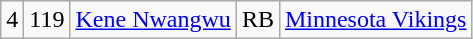<table class="wikitable" style="text-align:center">
<tr>
<td>4</td>
<td>119</td>
<td><a href='#'>Kene Nwangwu</a></td>
<td>RB</td>
<td><a href='#'>Minnesota Vikings</a></td>
</tr>
</table>
